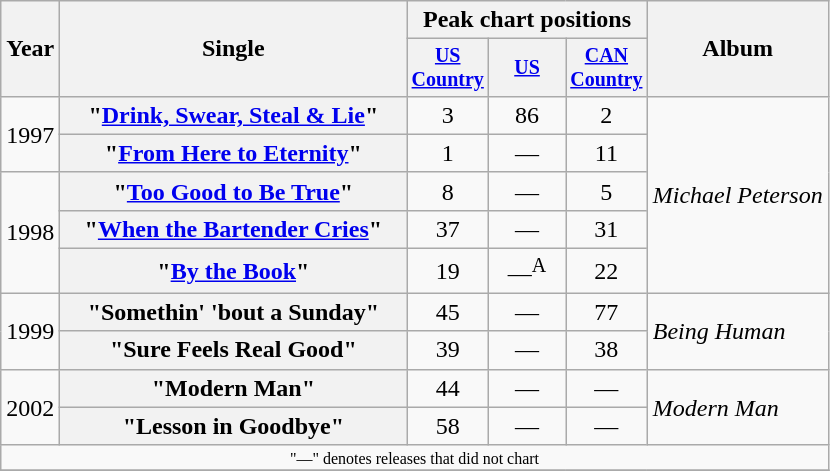<table class="wikitable plainrowheaders" style="text-align:center;">
<tr>
<th rowspan="2">Year</th>
<th rowspan="2" style="width:14em;">Single</th>
<th colspan="3">Peak chart positions</th>
<th rowspan="2">Album</th>
</tr>
<tr style="font-size:smaller;">
<th width="45"><a href='#'>US Country</a></th>
<th width="45"><a href='#'>US</a></th>
<th width="45"><a href='#'>CAN Country</a></th>
</tr>
<tr>
<td rowspan="2">1997</td>
<th scope="row">"<a href='#'>Drink, Swear, Steal & Lie</a>"</th>
<td>3</td>
<td>86</td>
<td>2</td>
<td align="left" rowspan="5"><em>Michael Peterson</em></td>
</tr>
<tr>
<th scope="row">"<a href='#'>From Here to Eternity</a>"</th>
<td>1</td>
<td>—</td>
<td>11</td>
</tr>
<tr>
<td rowspan="3">1998</td>
<th scope="row">"<a href='#'>Too Good to Be True</a>"</th>
<td>8</td>
<td>—</td>
<td>5</td>
</tr>
<tr>
<th scope="row">"<a href='#'>When the Bartender Cries</a>"</th>
<td>37</td>
<td>—</td>
<td>31</td>
</tr>
<tr>
<th scope="row">"<a href='#'>By the Book</a>"</th>
<td>19</td>
<td>—<sup>A</sup></td>
<td>22</td>
</tr>
<tr>
<td rowspan="2">1999</td>
<th scope="row">"Somethin' 'bout a Sunday"</th>
<td>45</td>
<td>—</td>
<td>77</td>
<td align="left" rowspan="2"><em>Being Human</em></td>
</tr>
<tr>
<th scope="row">"Sure Feels Real Good"</th>
<td>39</td>
<td>—</td>
<td>38</td>
</tr>
<tr>
<td rowspan="2">2002</td>
<th scope="row">"Modern Man"</th>
<td>44</td>
<td>—</td>
<td>—</td>
<td align="left" rowspan="2"><em>Modern Man</em></td>
</tr>
<tr>
<th scope="row">"Lesson in Goodbye"</th>
<td>58</td>
<td>—</td>
<td>—</td>
</tr>
<tr>
<td colspan="6" style="font-size:8pt">"—" denotes releases that did not chart</td>
</tr>
<tr>
</tr>
</table>
